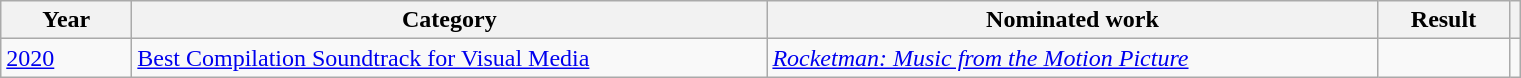<table class=wikitable>
<tr>
<th scope="col" style="width:5em;">Year</th>
<th scope="col" style="width:26em;">Category</th>
<th scope="col" style="width:25em;">Nominated work</th>
<th scope="col" style="width:5em;">Result</th>
<th></th>
</tr>
<tr>
<td><a href='#'>2020</a></td>
<td><a href='#'>Best Compilation Soundtrack for Visual Media</a></td>
<td><em><a href='#'>Rocketman: Music from the Motion Picture</a></em></td>
<td></td>
<td align="center"></td>
</tr>
</table>
